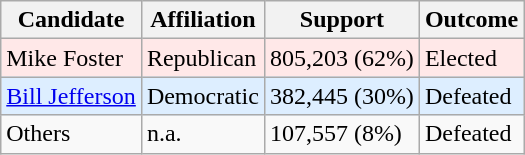<table class="wikitable">
<tr>
<th>Candidate</th>
<th>Affiliation</th>
<th>Support</th>
<th>Outcome</th>
</tr>
<tr>
<td bgcolor=#FFE8E8>Mike Foster</td>
<td bgcolor=#FFE8E8>Republican</td>
<td bgcolor=#FFE8E8>805,203 (62%)</td>
<td bgcolor=#FFE8E8>Elected</td>
</tr>
<tr>
<td bgcolor=#DDEEFF><a href='#'>Bill Jefferson</a></td>
<td bgcolor=#DDEEFF>Democratic</td>
<td bgcolor=#DDEEFF>382,445 (30%)</td>
<td bgcolor=#DDEEFF>Defeated</td>
</tr>
<tr>
<td>Others</td>
<td>n.a.</td>
<td>107,557 (8%)</td>
<td>Defeated</td>
</tr>
</table>
